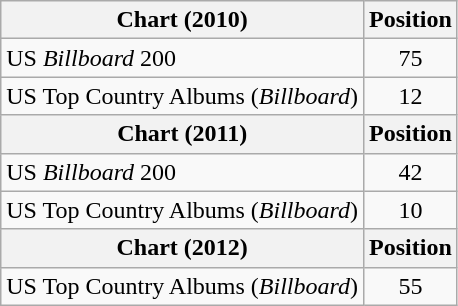<table class="wikitable">
<tr>
<th>Chart (2010)</th>
<th>Position</th>
</tr>
<tr>
<td>US <em>Billboard</em> 200</td>
<td align="center">75</td>
</tr>
<tr>
<td>US Top Country Albums (<em>Billboard</em>)</td>
<td align="center">12</td>
</tr>
<tr>
<th>Chart (2011)</th>
<th>Position</th>
</tr>
<tr>
<td>US <em>Billboard</em> 200</td>
<td align="center">42</td>
</tr>
<tr>
<td>US Top Country Albums (<em>Billboard</em>)</td>
<td align="center">10</td>
</tr>
<tr>
<th>Chart (2012)</th>
<th>Position</th>
</tr>
<tr>
<td>US Top Country Albums (<em>Billboard</em>)</td>
<td align="center">55</td>
</tr>
</table>
